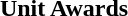<table style="margin:1em auto; text-align:center;">
<tr>
<td><strong>Unit Awards</strong></td>
</tr>
<tr>
<td></td>
<td></td>
<td></td>
</tr>
<tr>
</tr>
</table>
